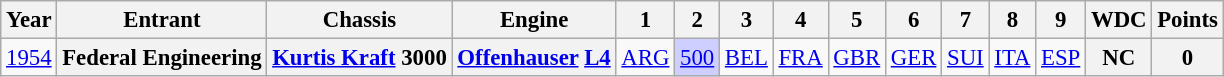<table class="wikitable" style="text-align:center; font-size:95%">
<tr>
<th>Year</th>
<th>Entrant</th>
<th>Chassis</th>
<th>Engine</th>
<th>1</th>
<th>2</th>
<th>3</th>
<th>4</th>
<th>5</th>
<th>6</th>
<th>7</th>
<th>8</th>
<th>9</th>
<th>WDC</th>
<th>Points</th>
</tr>
<tr>
<td><a href='#'>1954</a></td>
<th>Federal Engineering</th>
<th><a href='#'>Kurtis Kraft</a> 3000</th>
<th><a href='#'>Offenhauser</a> <a href='#'>L4</a></th>
<td><a href='#'>ARG</a></td>
<td style="background:#CFCFFF;"><a href='#'>500</a><br></td>
<td><a href='#'>BEL</a></td>
<td><a href='#'>FRA</a></td>
<td><a href='#'>GBR</a></td>
<td><a href='#'>GER</a></td>
<td><a href='#'>SUI</a></td>
<td><a href='#'>ITA</a></td>
<td><a href='#'>ESP</a></td>
<th>NC</th>
<th>0</th>
</tr>
</table>
